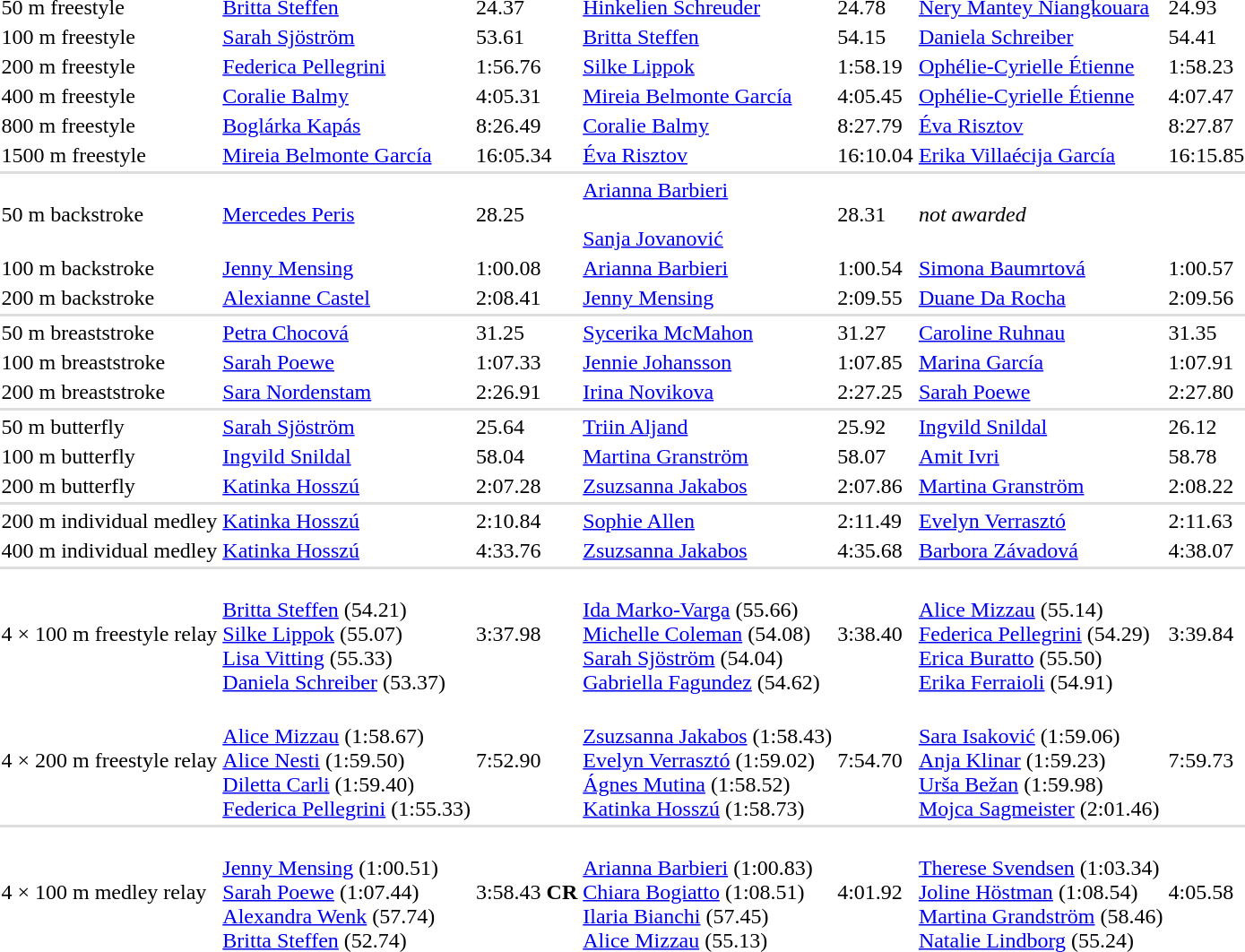<table>
<tr>
<td>50 m freestyle<br></td>
<td><a href='#'>Britta Steffen</a><br></td>
<td>24.37</td>
<td><a href='#'>Hinkelien Schreuder</a><br></td>
<td>24.78</td>
<td><a href='#'>Nery Mantey Niangkouara</a><br></td>
<td>24.93</td>
</tr>
<tr>
<td>100 m freestyle<br></td>
<td><a href='#'>Sarah Sjöström</a><br></td>
<td>53.61</td>
<td><a href='#'>Britta Steffen</a><br></td>
<td>54.15</td>
<td><a href='#'>Daniela Schreiber</a><br></td>
<td>54.41</td>
</tr>
<tr>
<td>200 m freestyle<br></td>
<td><a href='#'>Federica Pellegrini</a><br></td>
<td>1:56.76</td>
<td><a href='#'>Silke Lippok</a><br></td>
<td>1:58.19</td>
<td><a href='#'>Ophélie-Cyrielle Étienne</a><br></td>
<td>1:58.23</td>
</tr>
<tr>
<td>400 m freestyle<br></td>
<td><a href='#'>Coralie Balmy</a><br></td>
<td>4:05.31</td>
<td><a href='#'>Mireia Belmonte García</a><br></td>
<td>4:05.45</td>
<td><a href='#'>Ophélie-Cyrielle Étienne</a><br></td>
<td>4:07.47</td>
</tr>
<tr>
<td>800 m freestyle<br></td>
<td><a href='#'>Boglárka Kapás</a><br></td>
<td>8:26.49</td>
<td><a href='#'>Coralie Balmy</a><br></td>
<td>8:27.79</td>
<td><a href='#'>Éva Risztov</a><br></td>
<td>8:27.87</td>
</tr>
<tr>
<td>1500 m freestyle<br></td>
<td><a href='#'>Mireia Belmonte García</a><br></td>
<td>16:05.34</td>
<td><a href='#'>Éva Risztov</a><br></td>
<td>16:10.04</td>
<td><a href='#'>Erika Villaécija García</a><br></td>
<td>16:15.85</td>
</tr>
<tr bgcolor=#DDDDDD>
<td colspan=7></td>
</tr>
<tr>
<td>50 m backstroke<br></td>
<td><a href='#'>Mercedes Peris</a><br></td>
<td>28.25</td>
<td><a href='#'>Arianna Barbieri</a><br><br><a href='#'>Sanja Jovanović</a><br></td>
<td>28.31</td>
<td colspan=2><em>not awarded</em></td>
</tr>
<tr>
<td>100 m backstroke<br></td>
<td><a href='#'>Jenny Mensing</a><br></td>
<td>1:00.08</td>
<td><a href='#'>Arianna Barbieri</a><br></td>
<td>1:00.54</td>
<td><a href='#'>Simona Baumrtová</a><br></td>
<td>1:00.57</td>
</tr>
<tr>
<td>200 m backstroke<br></td>
<td><a href='#'>Alexianne Castel</a><br></td>
<td>2:08.41</td>
<td><a href='#'>Jenny Mensing</a><br></td>
<td>2:09.55</td>
<td><a href='#'>Duane Da Rocha</a><br></td>
<td>2:09.56</td>
</tr>
<tr bgcolor=#DDDDDD>
<td colspan=7></td>
</tr>
<tr>
<td>50 m breaststroke<br></td>
<td><a href='#'>Petra Chocová</a><br></td>
<td>31.25</td>
<td><a href='#'>Sycerika McMahon</a><br></td>
<td>31.27</td>
<td><a href='#'>Caroline Ruhnau</a><br></td>
<td>31.35</td>
</tr>
<tr>
<td>100 m breaststroke<br></td>
<td><a href='#'>Sarah Poewe</a><br></td>
<td>1:07.33</td>
<td><a href='#'>Jennie Johansson</a><br></td>
<td>1:07.85</td>
<td><a href='#'>Marina García</a><br></td>
<td>1:07.91</td>
</tr>
<tr>
<td>200 m breaststroke<br></td>
<td><a href='#'>Sara Nordenstam</a><br></td>
<td>2:26.91</td>
<td><a href='#'>Irina Novikova</a><br></td>
<td>2:27.25</td>
<td><a href='#'>Sarah Poewe</a><br></td>
<td>2:27.80</td>
</tr>
<tr bgcolor=#DDDDDD>
<td colspan=7></td>
</tr>
<tr>
<td>50 m butterfly<br></td>
<td><a href='#'>Sarah Sjöström</a><br></td>
<td>25.64</td>
<td><a href='#'>Triin Aljand</a><br></td>
<td>25.92</td>
<td><a href='#'>Ingvild Snildal</a><br></td>
<td>26.12</td>
</tr>
<tr>
<td>100 m butterfly<br></td>
<td><a href='#'>Ingvild Snildal</a><br></td>
<td>58.04</td>
<td><a href='#'>Martina Granström</a><br></td>
<td>58.07</td>
<td><a href='#'>Amit Ivri</a><br></td>
<td>58.78</td>
</tr>
<tr>
<td>200 m butterfly<br></td>
<td><a href='#'>Katinka Hosszú</a><br></td>
<td>2:07.28</td>
<td><a href='#'>Zsuzsanna Jakabos</a><br></td>
<td>2:07.86</td>
<td><a href='#'>Martina Granström</a><br></td>
<td>2:08.22</td>
</tr>
<tr bgcolor=#DDDDDD>
<td colspan=7></td>
</tr>
<tr>
<td>200 m individual medley<br></td>
<td><a href='#'>Katinka Hosszú</a><br></td>
<td>2:10.84</td>
<td><a href='#'>Sophie Allen</a><br></td>
<td>2:11.49</td>
<td><a href='#'>Evelyn Verrasztó</a><br></td>
<td>2:11.63</td>
</tr>
<tr>
<td>400 m individual medley<br></td>
<td><a href='#'>Katinka Hosszú</a><br></td>
<td>4:33.76</td>
<td><a href='#'>Zsuzsanna Jakabos</a><br></td>
<td>4:35.68</td>
<td><a href='#'>Barbora Závadová</a><br></td>
<td>4:38.07</td>
</tr>
<tr bgcolor=#DDDDDD>
<td colspan=7></td>
</tr>
<tr>
<td>4 × 100 m freestyle relay<br></td>
<td><br><a href='#'>Britta Steffen</a> (54.21)<br><a href='#'>Silke Lippok</a> (55.07)<br><a href='#'>Lisa Vitting</a> (55.33)<br><a href='#'>Daniela Schreiber</a> (53.37)</td>
<td>3:37.98</td>
<td><br><a href='#'>Ida Marko-Varga</a> (55.66)<br><a href='#'>Michelle Coleman</a> (54.08)<br><a href='#'>Sarah Sjöström</a> (54.04)<br><a href='#'>Gabriella Fagundez</a> (54.62)</td>
<td>3:38.40</td>
<td><br><a href='#'>Alice Mizzau</a> (55.14)<br><a href='#'>Federica Pellegrini</a> (54.29)<br><a href='#'>Erica Buratto</a> (55.50)<br><a href='#'>Erika Ferraioli</a> (54.91)</td>
<td>3:39.84</td>
</tr>
<tr>
<td>4 × 200 m freestyle relay<br></td>
<td><br><a href='#'>Alice Mizzau</a> (1:58.67)<br><a href='#'>Alice Nesti</a> (1:59.50)<br><a href='#'>Diletta Carli</a> (1:59.40)<br><a href='#'>Federica Pellegrini</a> (1:55.33)</td>
<td>7:52.90</td>
<td><br><a href='#'>Zsuzsanna Jakabos</a> (1:58.43)<br><a href='#'>Evelyn Verrasztó</a> (1:59.02)<br><a href='#'>Ágnes Mutina</a> (1:58.52)<br><a href='#'>Katinka Hosszú</a> (1:58.73)</td>
<td>7:54.70</td>
<td><br><a href='#'>Sara Isaković</a> (1:59.06)<br><a href='#'>Anja Klinar</a> (1:59.23)<br><a href='#'>Urša Bežan</a> (1:59.98)<br><a href='#'>Mojca Sagmeister</a> (2:01.46)</td>
<td>7:59.73</td>
</tr>
<tr bgcolor=#DDDDDD>
<td colspan=7></td>
</tr>
<tr>
<td>4 × 100 m medley relay<br></td>
<td><br><a href='#'>Jenny Mensing</a> (1:00.51)<br><a href='#'>Sarah Poewe</a> (1:07.44)<br><a href='#'>Alexandra Wenk</a> (57.74)<br><a href='#'>Britta Steffen</a> (52.74)</td>
<td>3:58.43 <strong>CR</strong></td>
<td><br><a href='#'>Arianna Barbieri</a> (1:00.83)<br><a href='#'>Chiara Bogiatto</a> (1:08.51)<br><a href='#'>Ilaria Bianchi</a> (57.45)<br><a href='#'>Alice Mizzau</a> (55.13)</td>
<td>4:01.92</td>
<td><br><a href='#'>Therese Svendsen</a> (1:03.34)<br><a href='#'>Joline Höstman</a> (1:08.54)<br><a href='#'>Martina Grandström</a> (58.46)<br><a href='#'>Natalie Lindborg</a> (55.24)</td>
<td>4:05.58</td>
</tr>
</table>
